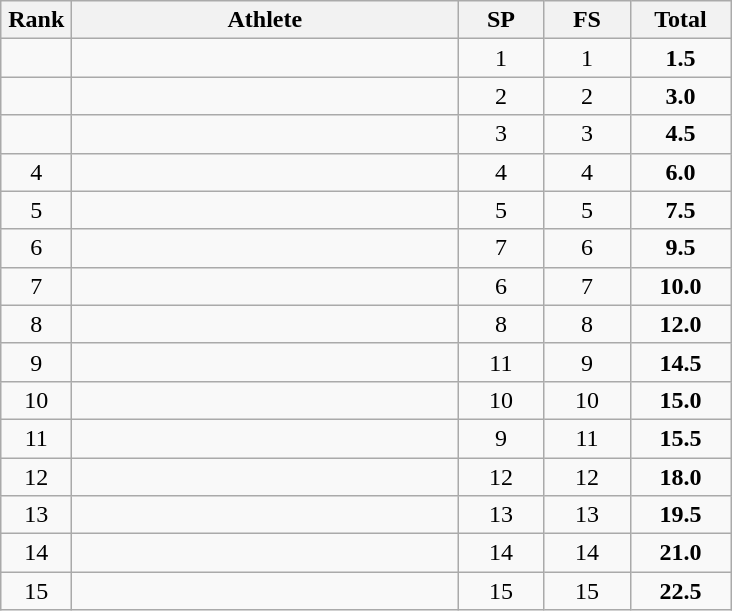<table class=wikitable style="text-align:center">
<tr>
<th width=40>Rank</th>
<th width=250>Athlete</th>
<th width=50>SP</th>
<th width=50>FS</th>
<th width=60>Total</th>
</tr>
<tr>
<td></td>
<td align=left></td>
<td>1</td>
<td>1</td>
<td><strong>1.5</strong></td>
</tr>
<tr>
<td></td>
<td align=left></td>
<td>2</td>
<td>2</td>
<td><strong>3.0</strong></td>
</tr>
<tr>
<td></td>
<td align=left></td>
<td>3</td>
<td>3</td>
<td><strong>4.5</strong></td>
</tr>
<tr>
<td>4</td>
<td align=left></td>
<td>4</td>
<td>4</td>
<td><strong>6.0</strong></td>
</tr>
<tr>
<td>5</td>
<td align=left></td>
<td>5</td>
<td>5</td>
<td><strong>7.5</strong></td>
</tr>
<tr>
<td>6</td>
<td align=left></td>
<td>7</td>
<td>6</td>
<td><strong>9.5</strong></td>
</tr>
<tr>
<td>7</td>
<td align=left></td>
<td>6</td>
<td>7</td>
<td><strong>10.0</strong></td>
</tr>
<tr>
<td>8</td>
<td align=left></td>
<td>8</td>
<td>8</td>
<td><strong>12.0</strong></td>
</tr>
<tr>
<td>9</td>
<td align=left></td>
<td>11</td>
<td>9</td>
<td><strong>14.5</strong></td>
</tr>
<tr>
<td>10</td>
<td align=left></td>
<td>10</td>
<td>10</td>
<td><strong>15.0</strong></td>
</tr>
<tr>
<td>11</td>
<td align=left></td>
<td>9</td>
<td>11</td>
<td><strong>15.5</strong></td>
</tr>
<tr>
<td>12</td>
<td align=left></td>
<td>12</td>
<td>12</td>
<td><strong>18.0</strong></td>
</tr>
<tr>
<td>13</td>
<td align=left></td>
<td>13</td>
<td>13</td>
<td><strong>19.5</strong></td>
</tr>
<tr>
<td>14</td>
<td align=left></td>
<td>14</td>
<td>14</td>
<td><strong>21.0</strong></td>
</tr>
<tr>
<td>15</td>
<td align=left></td>
<td>15</td>
<td>15</td>
<td><strong>22.5</strong></td>
</tr>
</table>
